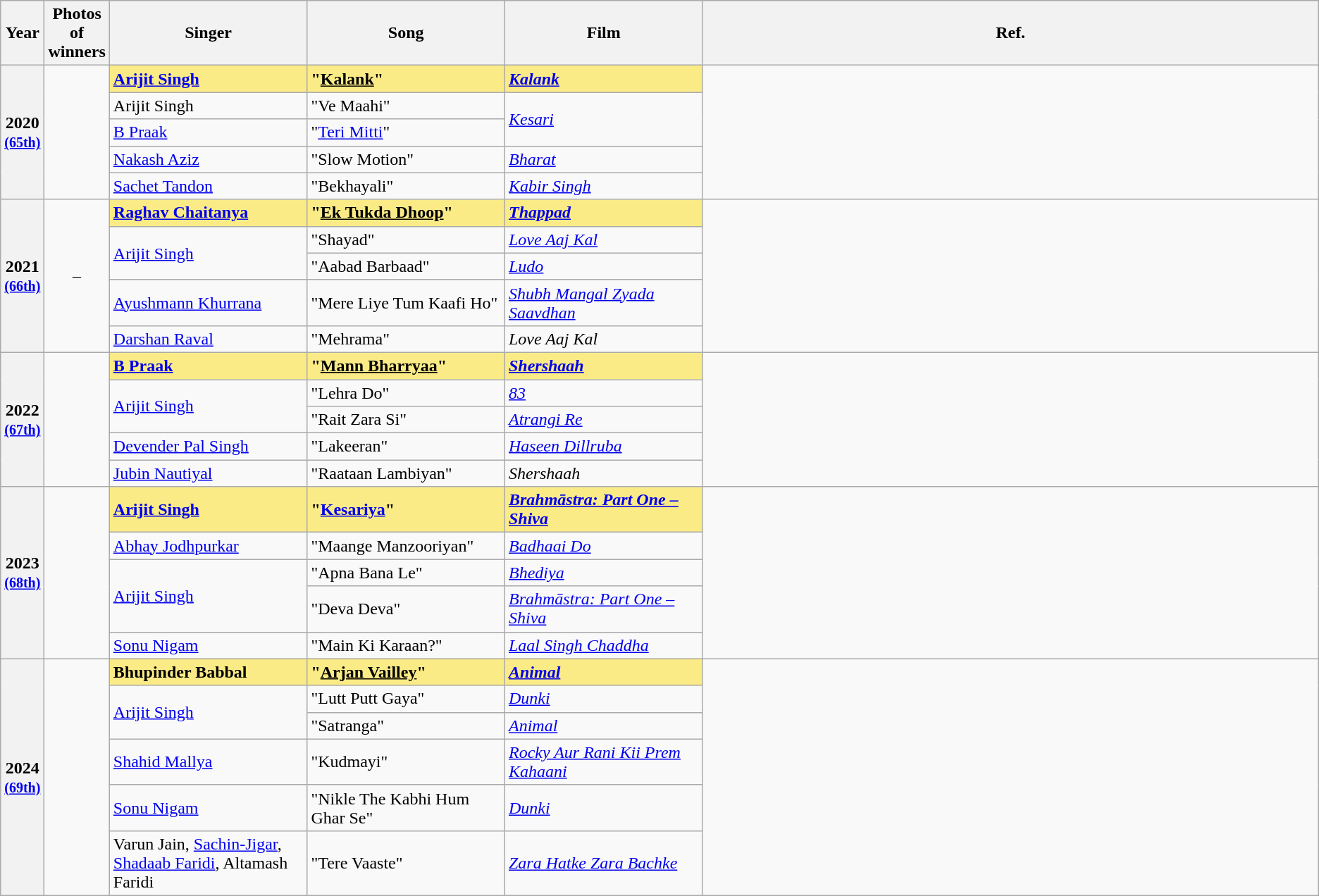<table class="wikitable sortable" style="text-align:left;">
<tr>
<th scope="col" style="width:3%; text-align:center;">Year</th>
<th scope="col" style="width:3%;text-align:center;">Photos of winners</th>
<th scope="col" style="width:15%;text-align:center;">Singer</th>
<th scope="col" style="width:15%;text-align:center;">Song</th>
<th scope="col" style="width:15%;text-align:center;">Film</th>
<th>Ref.</th>
</tr>
<tr>
<th scope="row" rowspan=5 style="text-align:center">2020 <br><small><a href='#'>(65th)</a></small></th>
<td rowspan=5 style="text-align:center"></td>
<td style="background:#FAEB86;"><strong><a href='#'>Arijit Singh</a></strong> </td>
<td style="background:#FAEB86;"><strong>"<u>Kalank</u>"</strong></td>
<td style="background:#FAEB86;"><strong><em><a href='#'>Kalank</a></em></strong></td>
<td rowspan="5"></td>
</tr>
<tr>
<td>Arijit Singh</td>
<td>"Ve Maahi"</td>
<td rowspan="2"><em><a href='#'>Kesari</a></em></td>
</tr>
<tr>
<td><a href='#'>B Praak</a></td>
<td>"<a href='#'>Teri Mitti</a>"</td>
</tr>
<tr>
<td><a href='#'>Nakash Aziz</a></td>
<td>"Slow Motion"</td>
<td><em><a href='#'>Bharat</a></em></td>
</tr>
<tr>
<td><a href='#'>Sachet Tandon</a></td>
<td>"Bekhayali"</td>
<td><em><a href='#'>Kabir Singh</a></em></td>
</tr>
<tr>
<th rowspan="5">2021 <br><small><a href='#'>(66th)</a></small></th>
<td rowspan="5" style="text-align:center">–</td>
<td style="background:#FAEB86;"><strong><a href='#'>Raghav Chaitanya</a></strong> </td>
<td style="background:#FAEB86;"><strong>"<u>Ek Tukda Dhoop</u>"</strong></td>
<td style="background:#FAEB86;"><strong><em><a href='#'>Thappad</a></em></strong></td>
<td rowspan="5"></td>
</tr>
<tr>
<td rowspan="2"><a href='#'>Arijit Singh</a></td>
<td>"Shayad"</td>
<td><em><a href='#'>Love Aaj Kal</a></em></td>
</tr>
<tr>
<td>"Aabad Barbaad"</td>
<td><em><a href='#'>Ludo</a></em></td>
</tr>
<tr>
<td><a href='#'>Ayushmann Khurrana</a></td>
<td>"Mere Liye Tum Kaafi Ho"</td>
<td><em><a href='#'>Shubh Mangal Zyada Saavdhan</a></em></td>
</tr>
<tr>
<td><a href='#'>Darshan Raval</a></td>
<td>"Mehrama"</td>
<td><em>Love Aaj Kal</em></td>
</tr>
<tr>
<th scope="row" rowspan=5 style="text-align:center">2022 <br><small><a href='#'>(67th)</a></small></th>
<td rowspan=5 style="text-align:center"></td>
<td style="background:#FAEB86;"><strong><a href='#'>B Praak</a></strong> </td>
<td style="background:#FAEB86;"><strong>"<u>Mann Bharryaa</u>"</strong></td>
<td style="background:#FAEB86;"><strong><em><a href='#'>Shershaah</a></em></strong></td>
<td rowspan="5"></td>
</tr>
<tr>
<td rowspan="2"><a href='#'>Arijit Singh</a></td>
<td>"Lehra Do"</td>
<td><em><a href='#'>83</a></em></td>
</tr>
<tr>
<td>"Rait Zara Si"</td>
<td><em><a href='#'>Atrangi Re</a></em></td>
</tr>
<tr>
<td><a href='#'>Devender Pal Singh</a></td>
<td>"Lakeeran"</td>
<td><em><a href='#'>Haseen Dillruba</a></em></td>
</tr>
<tr>
<td><a href='#'>Jubin Nautiyal</a></td>
<td>"Raataan Lambiyan"</td>
<td><em>Shershaah</em></td>
</tr>
<tr>
<th scope="row" rowspan=5 style="text-align:center">2023 <br><small><a href='#'>(68th)</a></small></th>
<td rowspan=5 style="text-align:center"></td>
<td style="background:#FAEB86;"><strong><a href='#'>Arijit Singh</a></strong> </td>
<td style="background:#FAEB86;"><strong>"<a href='#'>Kesariya</a>"</strong></td>
<td style="background:#FAEB86;"><strong><em><a href='#'>Brahmāstra: Part One – Shiva</a></em></strong></td>
<td rowspan="5"></td>
</tr>
<tr>
<td><a href='#'>Abhay Jodhpurkar</a></td>
<td>"Maange Manzooriyan"</td>
<td><em><a href='#'>Badhaai Do</a></em></td>
</tr>
<tr>
<td rowspan="2"><a href='#'>Arijit Singh</a></td>
<td>"Apna Bana Le"</td>
<td><em><a href='#'>Bhediya</a></em></td>
</tr>
<tr>
<td>"Deva Deva"</td>
<td><em><a href='#'>Brahmāstra: Part One – Shiva</a></em></td>
</tr>
<tr>
<td><a href='#'>Sonu Nigam</a></td>
<td>"Main Ki Karaan?"</td>
<td><em><a href='#'>Laal Singh Chaddha</a></em></td>
</tr>
<tr>
<th rowspan="6" scope="row" style="text-align:center">2024 <br><small><a href='#'>(69th)</a></small></th>
<td rowspan="6" style="text-align:center"></td>
<td style="background:#FAEB86;"><strong>Bhupinder Babbal</strong> </td>
<td style="background:#FAEB86;"><strong>"<u>Arjan Vailley</u>"</strong></td>
<td style="background:#FAEB86;"><strong><em><a href='#'>Animal</a></em></strong></td>
<td rowspan="6"></td>
</tr>
<tr>
<td rowspan="2"><a href='#'>Arijit Singh</a></td>
<td>"Lutt Putt Gaya"</td>
<td><em><a href='#'>Dunki</a></em></td>
</tr>
<tr>
<td>"Satranga"</td>
<td><em><a href='#'>Animal</a></em></td>
</tr>
<tr>
<td><a href='#'>Shahid Mallya</a></td>
<td>"Kudmayi"</td>
<td><em><a href='#'>Rocky Aur Rani Kii Prem Kahaani</a></em></td>
</tr>
<tr>
<td><a href='#'>Sonu Nigam</a></td>
<td>"Nikle The Kabhi Hum Ghar Se"</td>
<td><em><a href='#'>Dunki</a></em></td>
</tr>
<tr>
<td>Varun Jain, <a href='#'>Sachin-Jigar</a>, <a href='#'>Shadaab Faridi</a>, Altamash Faridi</td>
<td>"Tere Vaaste"</td>
<td><em><a href='#'>Zara Hatke Zara Bachke</a></em></td>
</tr>
</table>
